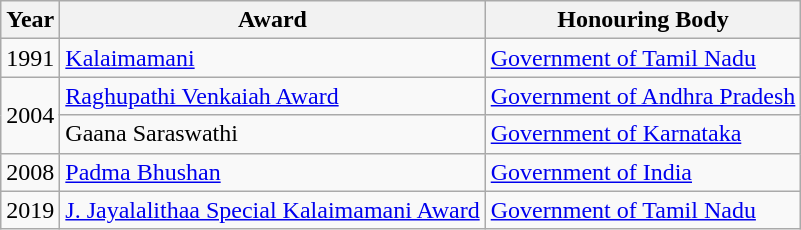<table class="wikitable">
<tr>
<th>Year</th>
<th>Award</th>
<th>Honouring Body</th>
</tr>
<tr>
<td>1991</td>
<td><a href='#'>Kalaimamani</a></td>
<td><a href='#'>Government of Tamil Nadu</a></td>
</tr>
<tr>
<td rowspan="2">2004</td>
<td><a href='#'>Raghupathi Venkaiah Award</a></td>
<td><a href='#'>Government of Andhra Pradesh</a></td>
</tr>
<tr>
<td>Gaana Saraswathi</td>
<td><a href='#'>Government of Karnataka</a></td>
</tr>
<tr>
<td>2008</td>
<td><a href='#'>Padma Bhushan</a></td>
<td><a href='#'>Government of India</a></td>
</tr>
<tr>
<td>2019</td>
<td><a href='#'>J. Jayalalithaa Special Kalaimamani Award</a></td>
<td><a href='#'>Government of Tamil Nadu</a></td>
</tr>
</table>
